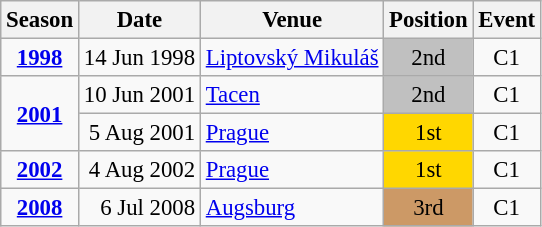<table class="wikitable" style="text-align:center; font-size:95%;">
<tr>
<th>Season</th>
<th>Date</th>
<th>Venue</th>
<th>Position</th>
<th>Event</th>
</tr>
<tr>
<td><strong><a href='#'>1998</a></strong></td>
<td align=right>14 Jun 1998</td>
<td align=left><a href='#'>Liptovský Mikuláš</a></td>
<td bgcolor=silver>2nd</td>
<td>C1</td>
</tr>
<tr>
<td rowspan=2><strong><a href='#'>2001</a></strong></td>
<td align=right>10 Jun 2001</td>
<td align=left><a href='#'>Tacen</a></td>
<td bgcolor=silver>2nd</td>
<td>C1</td>
</tr>
<tr>
<td align=right>5 Aug 2001</td>
<td align=left><a href='#'>Prague</a></td>
<td bgcolor=gold>1st</td>
<td>C1</td>
</tr>
<tr>
<td><strong><a href='#'>2002</a></strong></td>
<td align=right>4 Aug 2002</td>
<td align=left><a href='#'>Prague</a></td>
<td bgcolor=gold>1st</td>
<td>C1</td>
</tr>
<tr>
<td><strong><a href='#'>2008</a></strong></td>
<td align=right>6 Jul 2008</td>
<td align=left><a href='#'>Augsburg</a></td>
<td bgcolor=cc9966>3rd</td>
<td>C1</td>
</tr>
</table>
